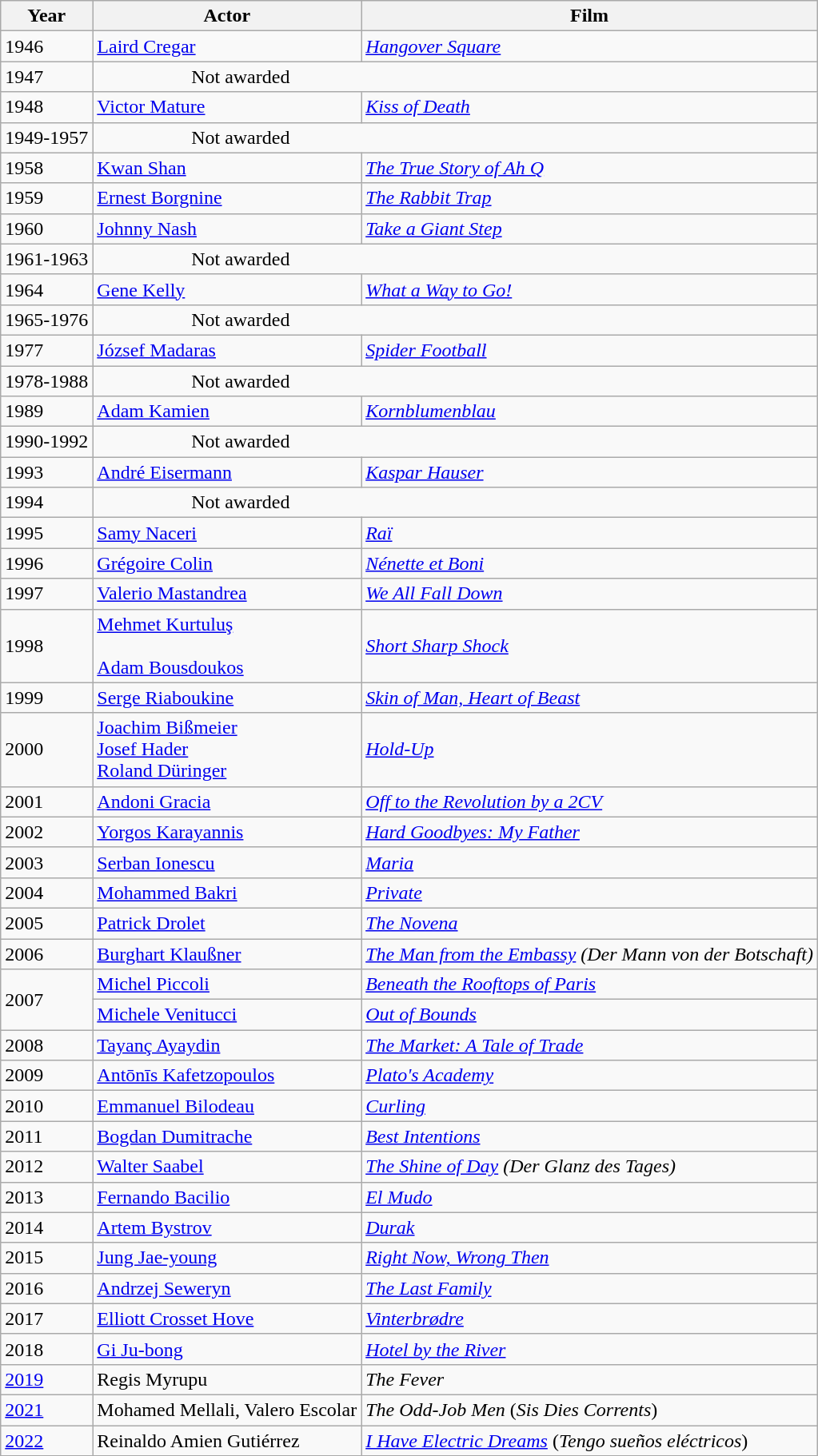<table class="wikitable sortable">
<tr>
<th>Year</th>
<th>Actor</th>
<th>Film</th>
</tr>
<tr>
<td>1946</td>
<td data-sort-value="Cregar"><a href='#'>Laird Cregar</a></td>
<td><em><a href='#'>Hangover Square</a></em></td>
</tr>
<tr>
<td>1947</td>
<td colspan=2 style="padding-left:12%" data-sort-value="ω">Not awarded</td>
</tr>
<tr>
<td>1948</td>
<td data-sort-value="Mature"><a href='#'>Victor Mature</a></td>
<td><em><a href='#'>Kiss of Death</a></em></td>
</tr>
<tr>
<td>1949-1957</td>
<td colspan=2 style="padding-left:12%" data-sort-value="ω">Not awarded</td>
</tr>
<tr>
<td>1958</td>
<td data-sort-value="Shan"><a href='#'>Kwan Shan</a></td>
<td data-sort-value="True Story"><em><a href='#'>The True Story of Ah Q</a></em></td>
</tr>
<tr>
<td>1959</td>
<td data-sort-value="Borgnine"><a href='#'>Ernest Borgnine</a></td>
<td data-sort-value="Rabbit"><em><a href='#'>The Rabbit Trap</a></em></td>
</tr>
<tr>
<td>1960</td>
<td data-sort-value="Nash"><a href='#'>Johnny Nash</a></td>
<td><em><a href='#'>Take a Giant Step</a></em></td>
</tr>
<tr>
<td>1961-1963</td>
<td colspan=2 style="padding-left:12%" data-sort-value="ω">Not awarded</td>
</tr>
<tr>
<td>1964</td>
<td data-sort-value="Kelly"><a href='#'>Gene Kelly</a></td>
<td><em><a href='#'>What a Way to Go!</a></em></td>
</tr>
<tr>
<td>1965-1976</td>
<td colspan=2 style="padding-left:12%" data-sort-value="ω">Not awarded</td>
</tr>
<tr>
<td>1977</td>
<td data-sort-value="Madaras"><a href='#'>József Madaras</a></td>
<td><em><a href='#'>Spider Football</a></em></td>
</tr>
<tr>
<td>1978-1988</td>
<td colspan=2 style="padding-left:12%" data-sort-value="ω">Not awarded</td>
</tr>
<tr>
<td>1989</td>
<td data-sort-value="Kamien"><a href='#'>Adam Kamien</a></td>
<td><em><a href='#'>Kornblumenblau</a></em></td>
</tr>
<tr>
<td>1990-1992</td>
<td colspan=2 style="padding-left:12%" data-sort-value="ω">Not awarded</td>
</tr>
<tr>
<td>1993</td>
<td data-sort-value="Eisermann"><a href='#'>André Eisermann</a></td>
<td><em><a href='#'>Kaspar Hauser</a></em></td>
</tr>
<tr>
<td>1994</td>
<td colspan=2 style="padding-left:12%" data-sort-value="ω">Not awarded</td>
</tr>
<tr>
<td>1995</td>
<td data-sort-value="Naceri"><a href='#'>Samy Naceri</a></td>
<td><em><a href='#'>Raï</a></em></td>
</tr>
<tr>
<td>1996</td>
<td data-sort-value="Colin"><a href='#'>Grégoire Colin</a></td>
<td><em><a href='#'>Nénette et Boni</a></em></td>
</tr>
<tr>
<td>1997</td>
<td data-sort-value="Mastandrea"><a href='#'>Valerio Mastandrea</a></td>
<td><em><a href='#'>We All Fall Down</a></em></td>
</tr>
<tr>
<td>1998</td>
<td data-sort-value="Kurtuluş"><a href='#'>Mehmet Kurtuluş</a><br><br><a href='#'>Adam Bousdoukos</a></td>
<td><em><a href='#'>Short Sharp Shock</a></em></td>
</tr>
<tr>
<td>1999</td>
<td data-sort-value="Riaboukine"><a href='#'>Serge Riaboukine</a></td>
<td><em><a href='#'>Skin of Man, Heart of Beast</a></em></td>
</tr>
<tr>
<td>2000</td>
<td data-sort-value="Bißmeier"><a href='#'>Joachim Bißmeier</a><br><a href='#'>Josef Hader</a><br><a href='#'>Roland Düringer</a></td>
<td><em><a href='#'>Hold-Up</a></em></td>
</tr>
<tr>
<td>2001</td>
<td data-sort-value="Gracia"><a href='#'>Andoni Gracia</a></td>
<td><em><a href='#'>Off to the Revolution by a 2CV</a></em></td>
</tr>
<tr>
<td>2002</td>
<td data-sort-value="Karayannis"><a href='#'>Yorgos Karayannis</a></td>
<td><em><a href='#'>Hard Goodbyes: My Father</a></em></td>
</tr>
<tr>
<td>2003</td>
<td data-sort-value="Ionescu"><a href='#'>Serban Ionescu</a></td>
<td><em><a href='#'>Maria</a></em></td>
</tr>
<tr>
<td>2004</td>
<td data-sort-value="Bakri"><a href='#'>Mohammed Bakri</a></td>
<td><em><a href='#'>Private</a></em></td>
</tr>
<tr>
<td>2005</td>
<td data-sort-value="Drolet"><a href='#'>Patrick Drolet</a></td>
<td data-sort-value="Novena"><em><a href='#'>The Novena</a></em></td>
</tr>
<tr>
<td>2006</td>
<td data-sort-value="Klaußner"><a href='#'>Burghart Klaußner</a></td>
<td data-sort-value="Mann"><em><a href='#'>The Man from the Embassy</a> (Der Mann von der Botschaft)</em></td>
</tr>
<tr>
<td rowspan=2>2007</td>
<td data-sort-value="Piccoli"><a href='#'>Michel Piccoli</a></td>
<td><em><a href='#'>Beneath the Rooftops of Paris</a></em></td>
</tr>
<tr>
<td data-sort-value="Venitucci"><a href='#'>Michele Venitucci</a></td>
<td><em><a href='#'>Out of Bounds</a></em></td>
</tr>
<tr>
<td>2008</td>
<td data-sort-value="Ayaydin"><a href='#'>Tayanç Ayaydin</a></td>
<td data-sort-value="Market"><em><a href='#'>The Market: A Tale of Trade</a></em></td>
</tr>
<tr>
<td>2009</td>
<td data-sort-value="Kafetzopoulos"><a href='#'>Antōnīs Kafetzopoulos</a></td>
<td><em><a href='#'>Plato's Academy</a></em></td>
</tr>
<tr>
<td>2010</td>
<td data-sort-value="Bilodeau"><a href='#'>Emmanuel Bilodeau</a></td>
<td><em><a href='#'>Curling</a></em></td>
</tr>
<tr>
<td>2011</td>
<td data-sort-value="Dumitrache"><a href='#'>Bogdan Dumitrache</a></td>
<td><em><a href='#'>Best Intentions</a></em></td>
</tr>
<tr>
<td>2012</td>
<td data-sort-value="Saabel"><a href='#'>Walter Saabel</a></td>
<td data-sort-value="Shine"><em><a href='#'>The Shine of Day</a> (Der Glanz des Tages)</em></td>
</tr>
<tr>
<td>2013</td>
<td data-sort-value="Bacilio"><a href='#'>Fernando Bacilio</a></td>
<td data-sort-value="Mudo"><em><a href='#'>El Mudo</a></em></td>
</tr>
<tr>
<td>2014</td>
<td data-sort-value="Bystov"><a href='#'>Artem Bystrov</a></td>
<td><em><a href='#'>Durak</a></em></td>
</tr>
<tr>
<td>2015</td>
<td data-sort-value="Jae-young"><a href='#'>Jung Jae-young</a></td>
<td><em><a href='#'>Right Now, Wrong Then</a></em></td>
</tr>
<tr>
<td>2016</td>
<td data-sort-value="Seweryn"><a href='#'>Andrzej Seweryn</a></td>
<td data-sort-value="Last F"><em><a href='#'>The Last Family</a></em> </td>
</tr>
<tr>
<td>2017</td>
<td data-sort-value="Hove"><a href='#'>Elliott Crosset Hove</a></td>
<td><em><a href='#'>Vinterbrødre</a></em> </td>
</tr>
<tr>
<td>2018</td>
<td data-sort-value="Bystov"><a href='#'>Gi Ju-bong</a></td>
<td><em><a href='#'>Hotel by the River</a></em></td>
</tr>
<tr>
<td><a href='#'>2019</a></td>
<td data-sort-value="Jae-young">Regis Myrupu</td>
<td><em>The Fever</em></td>
</tr>
<tr>
<td><a href='#'>2021</a></td>
<td>Mohamed Mellali, Valero Escolar</td>
<td><em>The Odd-Job Men</em> (<em>Sis Dies Corrents</em>)</td>
</tr>
<tr>
<td><a href='#'>2022</a></td>
<td>Reinaldo Amien Gutiérrez</td>
<td><em><a href='#'>I Have Electric Dreams</a></em> (<em>Tengo sueños eléctricos</em>)</td>
</tr>
<tr>
</tr>
</table>
